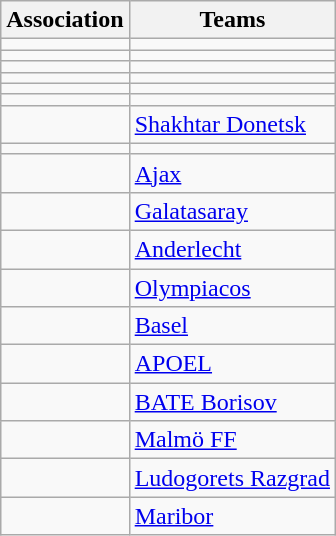<table class="wikitable">
<tr>
<th>Association</th>
<th>Teams</th>
</tr>
<tr>
<td></td>
<td></td>
</tr>
<tr>
<td></td>
<td></td>
</tr>
<tr>
<td></td>
<td></td>
</tr>
<tr>
<td></td>
<td></td>
</tr>
<tr>
<td></td>
<td></td>
</tr>
<tr>
<td></td>
<td></td>
</tr>
<tr>
<td></td>
<td><a href='#'>Shakhtar Donetsk</a></td>
</tr>
<tr>
<td></td>
<td></td>
</tr>
<tr>
<td></td>
<td><a href='#'>Ajax</a></td>
</tr>
<tr>
<td></td>
<td><a href='#'>Galatasaray</a></td>
</tr>
<tr>
<td></td>
<td><a href='#'>Anderlecht</a></td>
</tr>
<tr>
<td></td>
<td><a href='#'>Olympiacos</a></td>
</tr>
<tr>
<td></td>
<td><a href='#'>Basel</a></td>
</tr>
<tr>
<td></td>
<td><a href='#'>APOEL</a></td>
</tr>
<tr>
<td></td>
<td><a href='#'>BATE Borisov</a></td>
</tr>
<tr>
<td></td>
<td><a href='#'>Malmö FF</a></td>
</tr>
<tr>
<td></td>
<td><a href='#'>Ludogorets Razgrad</a></td>
</tr>
<tr>
<td></td>
<td><a href='#'>Maribor</a></td>
</tr>
</table>
